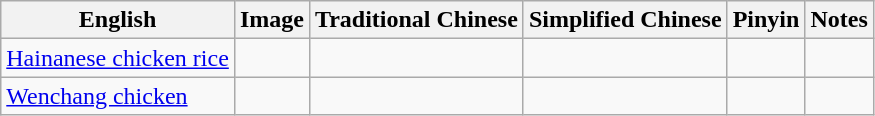<table class="wikitable">
<tr>
<th>English</th>
<th>Image</th>
<th>Traditional Chinese</th>
<th>Simplified Chinese</th>
<th>Pinyin</th>
<th>Notes</th>
</tr>
<tr>
<td><a href='#'>Hainanese chicken rice</a></td>
<td></td>
<td></td>
<td></td>
<td></td>
<td></td>
</tr>
<tr>
<td><a href='#'>Wenchang chicken</a></td>
<td></td>
<td></td>
<td></td>
<td></td>
<td></td>
</tr>
</table>
